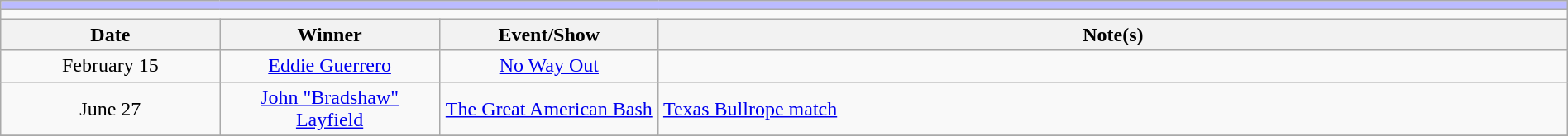<table class="wikitable" style="text-align:center; width:100%;">
<tr style="background:#BBF;">
<td colspan="5"></td>
</tr>
<tr>
<td colspan="5"><strong></strong></td>
</tr>
<tr>
<th width=14%>Date</th>
<th width=14%>Winner</th>
<th width=14%>Event/Show</th>
<th width=58%>Note(s)</th>
</tr>
<tr>
<td>February 15</td>
<td><a href='#'>Eddie Guerrero</a></td>
<td><a href='#'>No Way Out</a></td>
<td></td>
</tr>
<tr>
<td>June 27</td>
<td><a href='#'>John "Bradshaw" Layfield</a></td>
<td><a href='#'>The Great American Bash</a></td>
<td align=left><a href='#'>Texas Bullrope match</a></td>
</tr>
<tr>
</tr>
</table>
